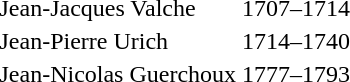<table>
<tr>
<td>Jean-Jacques Valche</td>
<td>1707–1714</td>
</tr>
<tr>
<td>Jean-Pierre Urich</td>
<td>1714–1740</td>
</tr>
<tr>
<td>Jean-Nicolas Guerchoux</td>
<td>1777–1793</td>
</tr>
</table>
